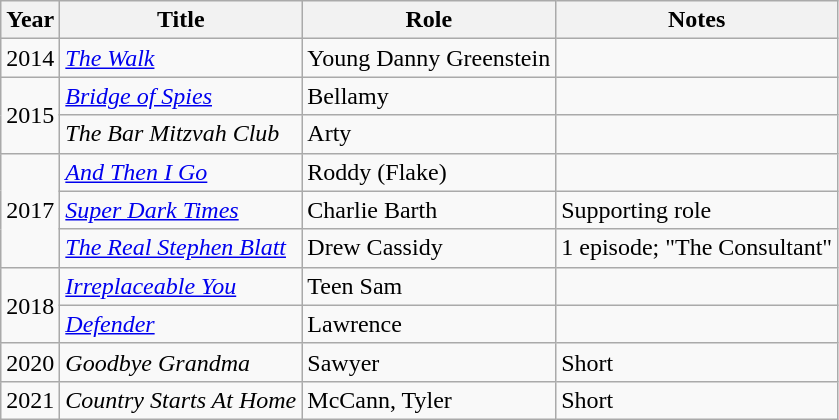<table class="wikitable sortable">
<tr>
<th>Year</th>
<th>Title</th>
<th>Role</th>
<th>Notes</th>
</tr>
<tr>
<td>2014</td>
<td><em><a href='#'>The Walk</a></em></td>
<td>Young Danny Greenstein</td>
<td></td>
</tr>
<tr>
<td rowspan="2">2015</td>
<td><em><a href='#'>Bridge of Spies</a></em></td>
<td>Bellamy</td>
<td></td>
</tr>
<tr>
<td><em>The Bar Mitzvah Club</em></td>
<td>Arty</td>
<td></td>
</tr>
<tr>
<td rowspan="3">2017</td>
<td><em><a href='#'>And Then I Go</a></em></td>
<td>Roddy (Flake)</td>
<td></td>
</tr>
<tr>
<td><em><a href='#'>Super Dark Times</a></em></td>
<td>Charlie Barth</td>
<td>Supporting role</td>
</tr>
<tr>
<td><em><a href='#'>The Real Stephen Blatt</a></em></td>
<td>Drew Cassidy</td>
<td>1 episode; "The Consultant"</td>
</tr>
<tr>
<td rowspan="2">2018</td>
<td><em><a href='#'>Irreplaceable You</a></em></td>
<td>Teen Sam</td>
<td></td>
</tr>
<tr>
<td><em><a href='#'>Defender</a></em></td>
<td>Lawrence</td>
<td></td>
</tr>
<tr>
<td>2020</td>
<td><em>Goodbye Grandma</em></td>
<td>Sawyer</td>
<td>Short</td>
</tr>
<tr>
<td>2021</td>
<td><em>Country Starts At Home</em></td>
<td>McCann, Tyler</td>
<td>Short</td>
</tr>
</table>
